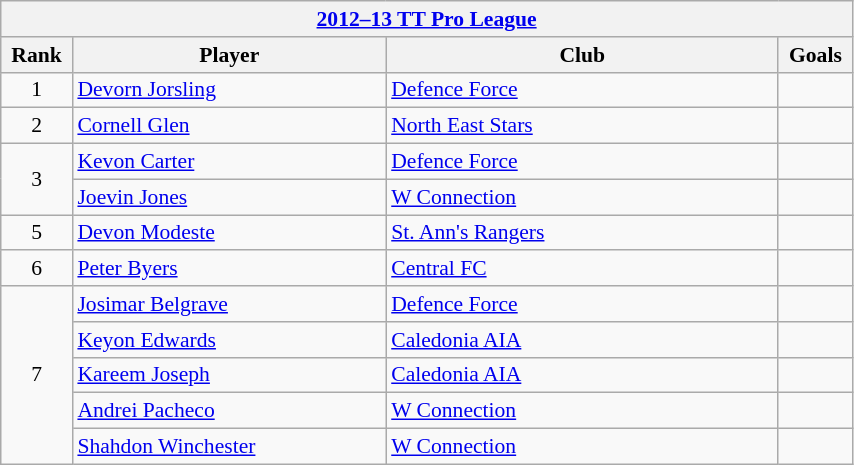<table class="collapsible wikitable collapsed" width=45%; style="font-size:90%;">
<tr>
<th colspan="4"><a href='#'>2012–13 TT Pro League</a></th>
</tr>
<tr>
<th width=1%>Rank</th>
<th width=16%>Player</th>
<th width=20%>Club</th>
<th width=1%>Goals</th>
</tr>
<tr>
<td rowspan=1 style="text-align:center;">1</td>
<td> <a href='#'>Devorn Jorsling</a></td>
<td><a href='#'>Defence Force</a></td>
<td></td>
</tr>
<tr>
<td rowspan=1 style="text-align:center;">2</td>
<td> <a href='#'>Cornell Glen</a></td>
<td><a href='#'>North East Stars</a></td>
<td></td>
</tr>
<tr>
<td rowspan=2 style="text-align:center;">3</td>
<td> <a href='#'>Kevon Carter</a></td>
<td><a href='#'>Defence Force</a></td>
<td></td>
</tr>
<tr>
<td> <a href='#'>Joevin Jones</a></td>
<td><a href='#'>W Connection</a></td>
<td></td>
</tr>
<tr>
<td rowspan=1 style="text-align:center;">5</td>
<td> <a href='#'>Devon Modeste</a></td>
<td><a href='#'>St. Ann's Rangers</a></td>
<td></td>
</tr>
<tr>
<td rowspan=1 style="text-align:center;">6</td>
<td> <a href='#'>Peter Byers</a></td>
<td><a href='#'>Central FC</a></td>
<td></td>
</tr>
<tr>
<td rowspan=5 style="text-align:center;">7</td>
<td> <a href='#'>Josimar Belgrave</a></td>
<td><a href='#'>Defence Force</a></td>
<td></td>
</tr>
<tr>
<td> <a href='#'>Keyon Edwards</a></td>
<td><a href='#'>Caledonia AIA</a></td>
<td></td>
</tr>
<tr>
<td> <a href='#'>Kareem Joseph</a></td>
<td><a href='#'>Caledonia AIA</a></td>
<td></td>
</tr>
<tr>
<td> <a href='#'>Andrei Pacheco</a></td>
<td><a href='#'>W Connection</a></td>
<td></td>
</tr>
<tr>
<td> <a href='#'>Shahdon Winchester</a></td>
<td><a href='#'>W Connection</a></td>
<td></td>
</tr>
</table>
